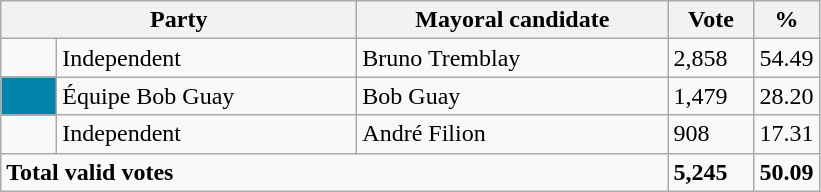<table class="wikitable">
<tr>
<th bgcolor="#DDDDFF" width="230px" colspan="2">Party</th>
<th bgcolor="#DDDDFF" width="200px">Mayoral candidate</th>
<th bgcolor="#DDDDFF" width="50px">Vote</th>
<th bgcolor="#DDDDFF" width="30px">%</th>
</tr>
<tr>
<td> </td>
<td>Independent</td>
<td>Bruno Tremblay</td>
<td>2,858</td>
<td>54.49</td>
</tr>
<tr>
<td bgcolor=#0084AA width="30px"> </td>
<td>Équipe Bob Guay</td>
<td>Bob Guay</td>
<td>1,479</td>
<td>28.20</td>
</tr>
<tr>
<td> </td>
<td>Independent</td>
<td>André Filion</td>
<td>908</td>
<td>17.31</td>
</tr>
<tr>
<td colspan="3"><strong>Total valid votes</strong></td>
<td><strong>5,245</strong></td>
<td><strong>50.09</strong></td>
</tr>
</table>
